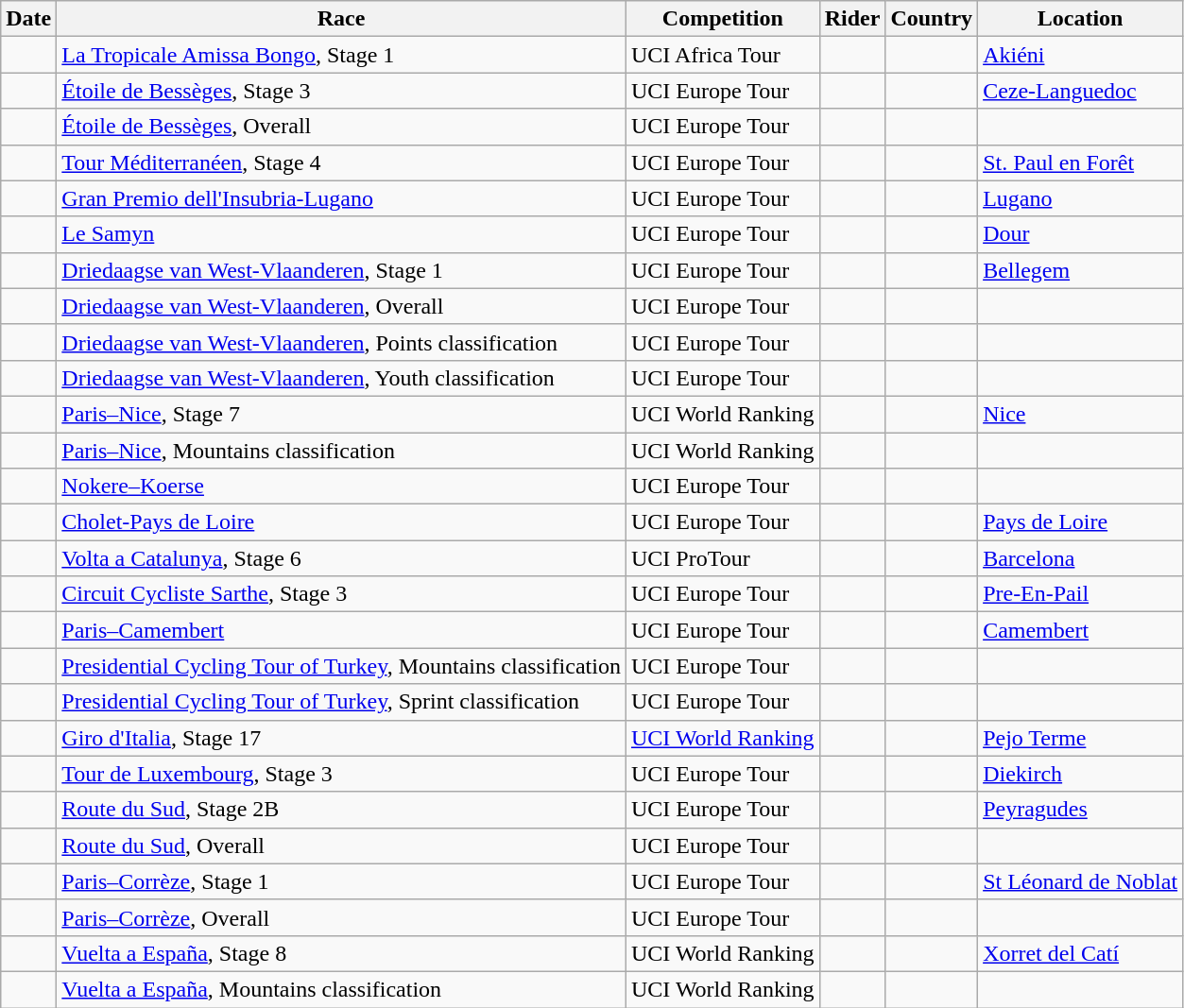<table class="wikitable sortable">
<tr>
<th>Date</th>
<th>Race</th>
<th>Competition</th>
<th>Rider</th>
<th>Country</th>
<th>Location</th>
</tr>
<tr>
<td></td>
<td><a href='#'>La Tropicale Amissa Bongo</a>, Stage 1</td>
<td>UCI Africa Tour</td>
<td></td>
<td></td>
<td><a href='#'>Akiéni</a></td>
</tr>
<tr>
<td></td>
<td><a href='#'>Étoile de Bessèges</a>, Stage 3</td>
<td>UCI Europe Tour</td>
<td></td>
<td></td>
<td><a href='#'>Ceze-Languedoc</a></td>
</tr>
<tr>
<td></td>
<td><a href='#'>Étoile de Bessèges</a>, Overall</td>
<td>UCI Europe Tour</td>
<td></td>
<td></td>
<td></td>
</tr>
<tr>
<td></td>
<td><a href='#'>Tour Méditerranéen</a>, Stage 4</td>
<td>UCI Europe Tour</td>
<td></td>
<td></td>
<td><a href='#'>St. Paul en Forêt</a></td>
</tr>
<tr>
<td></td>
<td><a href='#'>Gran Premio dell'Insubria-Lugano</a></td>
<td>UCI Europe Tour</td>
<td></td>
<td></td>
<td><a href='#'>Lugano</a></td>
</tr>
<tr>
<td></td>
<td><a href='#'>Le Samyn</a></td>
<td>UCI Europe Tour</td>
<td></td>
<td></td>
<td><a href='#'>Dour</a></td>
</tr>
<tr>
<td></td>
<td><a href='#'>Driedaagse van West-Vlaanderen</a>, Stage 1</td>
<td>UCI Europe Tour</td>
<td></td>
<td></td>
<td><a href='#'>Bellegem</a></td>
</tr>
<tr>
<td></td>
<td><a href='#'>Driedaagse van West-Vlaanderen</a>, Overall</td>
<td>UCI Europe Tour</td>
<td></td>
<td></td>
<td></td>
</tr>
<tr>
<td></td>
<td><a href='#'>Driedaagse van West-Vlaanderen</a>, Points classification</td>
<td>UCI Europe Tour</td>
<td></td>
<td></td>
<td></td>
</tr>
<tr>
<td></td>
<td><a href='#'>Driedaagse van West-Vlaanderen</a>, Youth classification</td>
<td>UCI Europe Tour</td>
<td></td>
<td></td>
<td></td>
</tr>
<tr>
<td></td>
<td><a href='#'>Paris–Nice</a>, Stage 7</td>
<td>UCI World Ranking</td>
<td></td>
<td></td>
<td><a href='#'>Nice</a></td>
</tr>
<tr>
<td></td>
<td><a href='#'>Paris–Nice</a>, Mountains classification</td>
<td>UCI World Ranking</td>
<td></td>
<td></td>
<td></td>
</tr>
<tr>
<td></td>
<td><a href='#'>Nokere–Koerse</a></td>
<td>UCI Europe Tour</td>
<td></td>
<td></td>
<td></td>
</tr>
<tr>
<td></td>
<td><a href='#'>Cholet-Pays de Loire</a></td>
<td>UCI Europe Tour</td>
<td></td>
<td></td>
<td><a href='#'>Pays de Loire</a></td>
</tr>
<tr>
<td></td>
<td><a href='#'>Volta a Catalunya</a>, Stage 6</td>
<td>UCI ProTour</td>
<td></td>
<td></td>
<td><a href='#'>Barcelona</a></td>
</tr>
<tr>
<td></td>
<td><a href='#'>Circuit Cycliste Sarthe</a>, Stage 3</td>
<td>UCI Europe Tour</td>
<td></td>
<td></td>
<td><a href='#'>Pre-En-Pail</a></td>
</tr>
<tr>
<td></td>
<td><a href='#'>Paris–Camembert</a></td>
<td>UCI Europe Tour</td>
<td></td>
<td></td>
<td><a href='#'>Camembert</a></td>
</tr>
<tr>
<td></td>
<td><a href='#'>Presidential Cycling Tour of Turkey</a>, Mountains classification</td>
<td>UCI Europe Tour</td>
<td></td>
<td></td>
<td></td>
</tr>
<tr>
<td></td>
<td><a href='#'>Presidential Cycling Tour of Turkey</a>, Sprint classification</td>
<td>UCI Europe Tour</td>
<td></td>
<td></td>
<td></td>
</tr>
<tr>
<td></td>
<td><a href='#'>Giro d'Italia</a>, Stage 17</td>
<td><a href='#'>UCI World Ranking</a></td>
<td></td>
<td></td>
<td><a href='#'>Pejo Terme</a></td>
</tr>
<tr>
<td></td>
<td><a href='#'>Tour de Luxembourg</a>, Stage 3</td>
<td>UCI Europe Tour</td>
<td></td>
<td></td>
<td><a href='#'>Diekirch</a></td>
</tr>
<tr>
<td></td>
<td><a href='#'>Route du Sud</a>, Stage 2B</td>
<td>UCI Europe Tour</td>
<td></td>
<td></td>
<td><a href='#'>Peyragudes</a></td>
</tr>
<tr>
<td></td>
<td><a href='#'>Route du Sud</a>, Overall</td>
<td>UCI Europe Tour</td>
<td></td>
<td></td>
<td></td>
</tr>
<tr>
<td></td>
<td><a href='#'>Paris–Corrèze</a>, Stage 1</td>
<td>UCI Europe Tour</td>
<td></td>
<td></td>
<td><a href='#'>St Léonard de Noblat</a></td>
</tr>
<tr>
<td></td>
<td><a href='#'>Paris–Corrèze</a>, Overall</td>
<td>UCI Europe Tour</td>
<td></td>
<td></td>
<td></td>
</tr>
<tr>
<td></td>
<td><a href='#'>Vuelta a España</a>, Stage 8</td>
<td>UCI World Ranking</td>
<td></td>
<td></td>
<td><a href='#'>Xorret del Catí</a></td>
</tr>
<tr>
<td></td>
<td><a href='#'>Vuelta a España</a>, Mountains classification</td>
<td>UCI World Ranking</td>
<td></td>
<td></td>
<td></td>
</tr>
</table>
